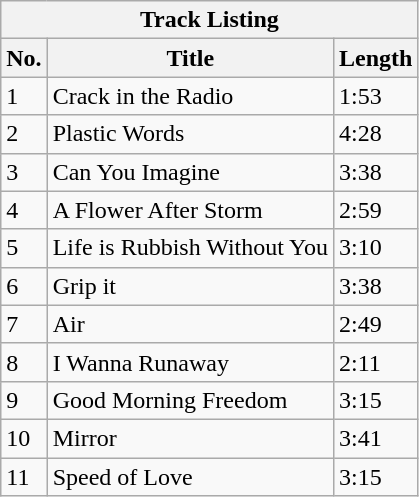<table class="wikitable">
<tr>
<th colspan="3">Track Listing</th>
</tr>
<tr>
<th><strong>No.</strong></th>
<th><strong>Title</strong></th>
<th><strong>Length</strong></th>
</tr>
<tr>
<td>1</td>
<td>Crack in the Radio</td>
<td>1:53</td>
</tr>
<tr>
<td>2</td>
<td>Plastic Words</td>
<td>4:28</td>
</tr>
<tr>
<td>3</td>
<td>Can You Imagine</td>
<td>3:38</td>
</tr>
<tr>
<td>4</td>
<td>A Flower After Storm</td>
<td>2:59</td>
</tr>
<tr>
<td>5</td>
<td>Life is Rubbish Without You</td>
<td>3:10</td>
</tr>
<tr>
<td>6</td>
<td>Grip it</td>
<td>3:38</td>
</tr>
<tr>
<td>7</td>
<td>Air</td>
<td>2:49</td>
</tr>
<tr>
<td>8</td>
<td>I Wanna Runaway</td>
<td>2:11</td>
</tr>
<tr>
<td>9</td>
<td>Good Morning Freedom</td>
<td>3:15</td>
</tr>
<tr>
<td>10</td>
<td>Mirror</td>
<td>3:41</td>
</tr>
<tr>
<td>11</td>
<td>Speed of Love</td>
<td>3:15</td>
</tr>
</table>
